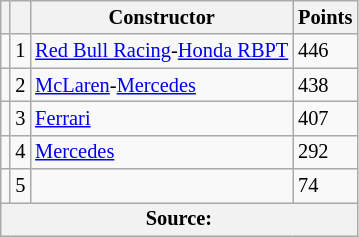<table class="wikitable" style="font-size: 85%;">
<tr>
<th scope="col"></th>
<th scope="col"></th>
<th scope="col">Constructor</th>
<th scope="col">Points</th>
</tr>
<tr>
<td align="left"></td>
<td align="center">1</td>
<td> <a href='#'>Red Bull Racing</a>-<a href='#'>Honda RBPT</a></td>
<td align="left">446</td>
</tr>
<tr>
<td align="left"></td>
<td align="center">2</td>
<td> <a href='#'>McLaren</a>-<a href='#'>Mercedes</a></td>
<td align="left">438</td>
</tr>
<tr>
<td align="left"></td>
<td align="center">3</td>
<td> <a href='#'>Ferrari</a></td>
<td align="left">407</td>
</tr>
<tr>
<td align="left"></td>
<td align="center">4</td>
<td> <a href='#'>Mercedes</a></td>
<td align="left">292</td>
</tr>
<tr>
<td align="left"></td>
<td align="center">5</td>
<td></td>
<td align="left">74</td>
</tr>
<tr>
<th colspan=4>Source:</th>
</tr>
</table>
